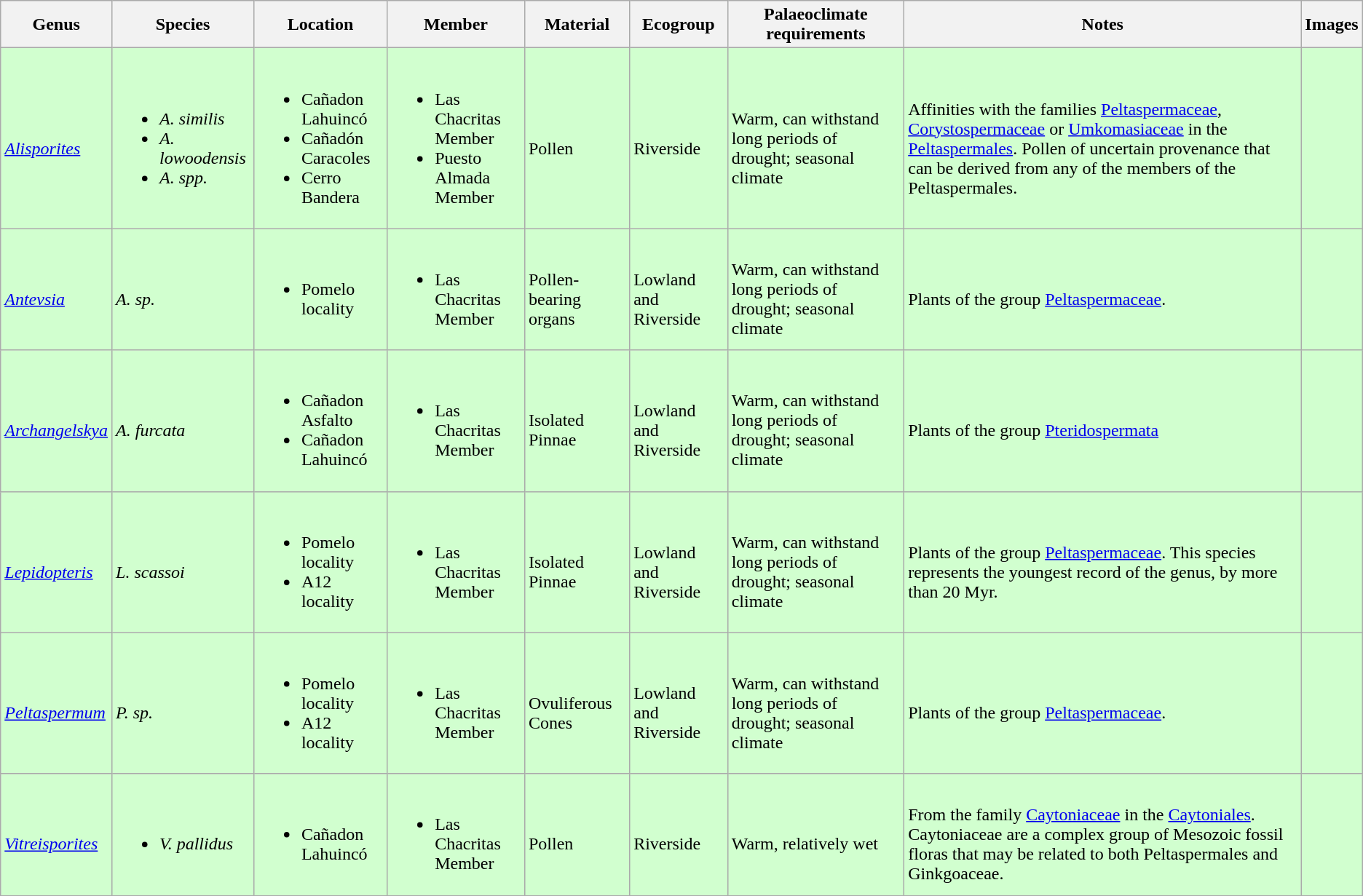<table class="wikitable sortable">
<tr>
<th>Genus</th>
<th>Species</th>
<th>Location</th>
<th>Member</th>
<th>Material</th>
<th>Ecogroup</th>
<th>Palaeoclimate requirements</th>
<th>Notes</th>
<th>Images</th>
</tr>
<tr>
<td style="background:#D1FFCF;"><br><em><a href='#'>Alisporites</a></em></td>
<td style="background:#D1FFCF;"><br><ul><li><em>A. similis</em></li><li><em>A. lowoodensis</em></li><li><em>A. spp.</em></li></ul></td>
<td style="background:#D1FFCF;"><br><ul><li>Cañadon Lahuincó</li><li>Cañadón Caracoles</li><li>Cerro Bandera</li></ul></td>
<td style="background:#D1FFCF;"><br><ul><li>Las Chacritas Member</li><li>Puesto Almada Member</li></ul></td>
<td style="background:#D1FFCF;"><br>Pollen</td>
<td style="background:#D1FFCF;"><br>Riverside</td>
<td style="background:#D1FFCF;"><br>Warm, can withstand long periods of drought; seasonal climate</td>
<td style="background:#D1FFCF;"><br>Affinities with the families <a href='#'>Peltaspermaceae</a>, <a href='#'>Corystospermaceae</a> or <a href='#'>Umkomasiaceae</a> in the <a href='#'>Peltaspermales</a>. Pollen of uncertain provenance that can be derived from any of the members of the Peltaspermales.</td>
<td style="background:#D1FFCF;"></td>
</tr>
<tr>
<td style="background:#D1FFCF;"><br><em><a href='#'>Antevsia</a></em></td>
<td style="background:#D1FFCF;"><br><em>A. sp.</em></td>
<td style="background:#D1FFCF;"><br><ul><li>Pomelo locality</li></ul></td>
<td style="background:#D1FFCF;"><br><ul><li>Las Chacritas Member</li></ul></td>
<td style="background:#D1FFCF;"><br>Pollen-bearing organs</td>
<td style="background:#D1FFCF;"><br>Lowland and Riverside</td>
<td style="background:#D1FFCF;"><br>Warm, can withstand long periods of drought; seasonal climate</td>
<td style="background:#D1FFCF;"><br>Plants of the group <a href='#'>Peltaspermaceae</a>.</td>
<td style="background:#D1FFCF;"></td>
</tr>
<tr>
<td style="background:#D1FFCF;"><br><em><a href='#'>Archangelskya</a></em></td>
<td style="background:#D1FFCF;"><br><em>A. furcata</em></td>
<td style="background:#D1FFCF;"><br><ul><li>Cañadon Asfalto</li><li>Cañadon Lahuincó</li></ul></td>
<td style="background:#D1FFCF;"><br><ul><li>Las Chacritas Member</li></ul></td>
<td style="background:#D1FFCF;"><br>Isolated Pinnae</td>
<td style="background:#D1FFCF;"><br>Lowland and Riverside</td>
<td style="background:#D1FFCF;"><br>Warm, can withstand long periods of drought; seasonal climate</td>
<td style="background:#D1FFCF;"><br>Plants of the group <a href='#'>Pteridospermata</a></td>
<td style="background:#D1FFCF;"></td>
</tr>
<tr>
<td style="background:#D1FFCF;"><br><em><a href='#'>Lepidopteris</a></em></td>
<td style="background:#D1FFCF;"><br><em>L. scassoi</em></td>
<td style="background:#D1FFCF;"><br><ul><li>Pomelo locality</li><li>A12 locality</li></ul></td>
<td style="background:#D1FFCF;"><br><ul><li>Las Chacritas Member</li></ul></td>
<td style="background:#D1FFCF;"><br>Isolated Pinnae</td>
<td style="background:#D1FFCF;"><br>Lowland and Riverside</td>
<td style="background:#D1FFCF;"><br>Warm, can withstand long periods of drought; seasonal climate</td>
<td style="background:#D1FFCF;"><br>Plants of the group <a href='#'>Peltaspermaceae</a>. This species represents the youngest record of the genus, by more than 20 Myr.</td>
<td style="background:#D1FFCF;"><br></td>
</tr>
<tr>
<td style="background:#D1FFCF;"><br><em><a href='#'>Peltaspermum</a></em></td>
<td style="background:#D1FFCF;"><br><em>P. sp.</em></td>
<td style="background:#D1FFCF;"><br><ul><li>Pomelo locality</li><li>A12 locality</li></ul></td>
<td style="background:#D1FFCF;"><br><ul><li>Las Chacritas Member</li></ul></td>
<td style="background:#D1FFCF;"><br>Ovuliferous Cones</td>
<td style="background:#D1FFCF;"><br>Lowland and Riverside</td>
<td style="background:#D1FFCF;"><br>Warm, can withstand long periods of drought; seasonal climate</td>
<td style="background:#D1FFCF;"><br>Plants of the group <a href='#'>Peltaspermaceae</a>.</td>
<td style="background:#D1FFCF;"><br></td>
</tr>
<tr>
<td style="background:#D1FFCF;"><br><em><a href='#'>Vitreisporites</a></em></td>
<td style="background:#D1FFCF;"><br><ul><li><em>V. pallidus</em></li></ul></td>
<td style="background:#D1FFCF;"><br><ul><li>Cañadon Lahuincó</li></ul></td>
<td style="background:#D1FFCF;"><br><ul><li>Las Chacritas Member</li></ul></td>
<td style="background:#D1FFCF;"><br>Pollen</td>
<td style="background:#D1FFCF;"><br>Riverside</td>
<td style="background:#D1FFCF;"><br>Warm, relatively wet</td>
<td style="background:#D1FFCF;"><br>From the family <a href='#'>Caytoniaceae</a> in the <a href='#'>Caytoniales</a>. Caytoniaceae are a complex group of Mesozoic fossil floras that may be related to both Peltaspermales and Ginkgoaceae.</td>
<td style="background:#D1FFCF;"></td>
</tr>
<tr>
</tr>
</table>
